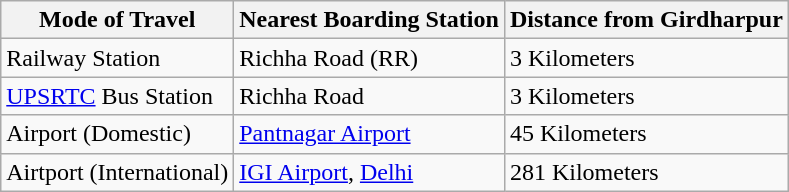<table class="wikitable">
<tr>
<th>Mode of Travel</th>
<th>Nearest Boarding Station</th>
<th>Distance from Girdharpur</th>
</tr>
<tr>
<td>Railway Station</td>
<td>Richha Road (RR)</td>
<td>3 Kilometers</td>
</tr>
<tr>
<td><a href='#'>UPSRTC</a> Bus Station</td>
<td>Richha Road</td>
<td>3 Kilometers</td>
</tr>
<tr>
<td>Airport (Domestic)</td>
<td><a href='#'>Pantnagar Airport</a></td>
<td>45 Kilometers</td>
</tr>
<tr>
<td>Airtport (International)</td>
<td><a href='#'>IGI Airport</a>, <a href='#'>Delhi</a></td>
<td>281 Kilometers</td>
</tr>
</table>
